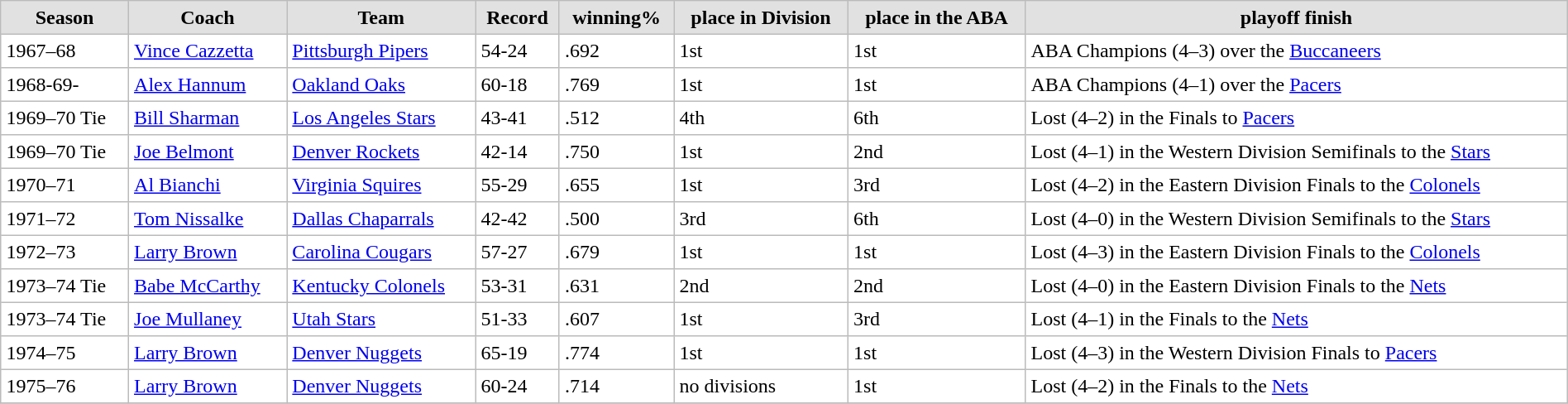<table class="table sortable" border=1 cellpadding=4 width="100%" border-color="#bbbbbb" style="border:1px solid #bbbbbb;border-collapse:collapse;">
<tr>
<th style="background:#e1e1e1;">Season</th>
<th style="background:#e1e1e1;">Coach</th>
<th style="background:#e1e1e1;">Team</th>
<th style="background:#e1e1e1;">Record</th>
<th style="background:#e1e1e1;">winning%</th>
<th style="background:#e1e1e1;">place in Division</th>
<th style="background:#e1e1e1;">place in the ABA</th>
<th style="background:#e1e1e1;">playoff finish</th>
</tr>
<tr style="vertical-align:top">
<td>1967–68</td>
<td><a href='#'>Vince Cazzetta</a></td>
<td><a href='#'>Pittsburgh Pipers</a></td>
<td>54-24</td>
<td>.692</td>
<td>1st</td>
<td>1st</td>
<td>ABA Champions (4–3) over the <a href='#'>Buccaneers</a></td>
</tr>
<tr style="vertical-align:top">
<td>1968-69-</td>
<td><a href='#'>Alex Hannum</a></td>
<td><a href='#'>Oakland Oaks</a></td>
<td>60-18</td>
<td>.769</td>
<td>1st</td>
<td>1st</td>
<td>ABA Champions (4–1) over the <a href='#'>Pacers</a></td>
</tr>
<tr style="vertical-align:top">
<td>1969–70 Tie</td>
<td><a href='#'>Bill Sharman</a></td>
<td><a href='#'>Los Angeles Stars</a></td>
<td>43-41</td>
<td>.512</td>
<td>4th</td>
<td>6th</td>
<td>Lost (4–2) in the Finals to <a href='#'>Pacers</a></td>
</tr>
<tr style="vertical-align:top">
<td>1969–70 Tie</td>
<td><a href='#'>Joe Belmont</a></td>
<td><a href='#'>Denver Rockets</a></td>
<td>42-14</td>
<td>.750</td>
<td>1st</td>
<td>2nd</td>
<td>Lost (4–1) in the Western Division Semifinals to the <a href='#'>Stars</a></td>
</tr>
<tr style="vertical-align:top">
<td>1970–71</td>
<td><a href='#'>Al Bianchi</a></td>
<td><a href='#'>Virginia Squires</a></td>
<td>55-29</td>
<td>.655</td>
<td>1st</td>
<td>3rd</td>
<td>Lost (4–2) in the Eastern Division Finals to the <a href='#'>Colonels</a></td>
</tr>
<tr style="vertical-align:top">
<td>1971–72</td>
<td><a href='#'>Tom Nissalke</a></td>
<td><a href='#'>Dallas Chaparrals</a></td>
<td>42-42</td>
<td>.500</td>
<td>3rd</td>
<td>6th</td>
<td>Lost (4–0) in the Western Division Semifinals to the <a href='#'>Stars</a></td>
</tr>
<tr style="vertical-align:top">
<td>1972–73</td>
<td><a href='#'>Larry Brown</a></td>
<td><a href='#'>Carolina Cougars</a></td>
<td>57-27</td>
<td>.679</td>
<td>1st</td>
<td>1st</td>
<td>Lost (4–3) in the Eastern Division Finals to the <a href='#'>Colonels</a></td>
</tr>
<tr style="vertical-align:top">
<td>1973–74 Tie</td>
<td><a href='#'>Babe McCarthy</a></td>
<td><a href='#'>Kentucky Colonels</a></td>
<td>53-31</td>
<td>.631</td>
<td>2nd</td>
<td>2nd</td>
<td>Lost (4–0) in the Eastern Division Finals to the <a href='#'>Nets</a></td>
</tr>
<tr style="vertical-align:top">
<td>1973–74 Tie</td>
<td><a href='#'>Joe Mullaney</a></td>
<td><a href='#'>Utah Stars</a></td>
<td>51-33</td>
<td>.607</td>
<td>1st</td>
<td>3rd</td>
<td>Lost (4–1) in the Finals to the <a href='#'>Nets</a></td>
</tr>
<tr style="vertical-align:top">
<td>1974–75</td>
<td><a href='#'>Larry Brown</a></td>
<td><a href='#'>Denver Nuggets</a></td>
<td>65-19</td>
<td>.774</td>
<td>1st</td>
<td>1st</td>
<td>Lost (4–3) in the Western Division Finals to <a href='#'>Pacers</a></td>
</tr>
<tr style="vertical-align:top">
<td>1975–76</td>
<td><a href='#'>Larry Brown</a></td>
<td><a href='#'>Denver Nuggets</a></td>
<td>60-24</td>
<td>.714</td>
<td>no divisions</td>
<td>1st</td>
<td>Lost (4–2) in the Finals to the <a href='#'>Nets</a></td>
</tr>
<tr style="background-color:#f1f1f1;vertical-align:top;">
</tr>
</table>
